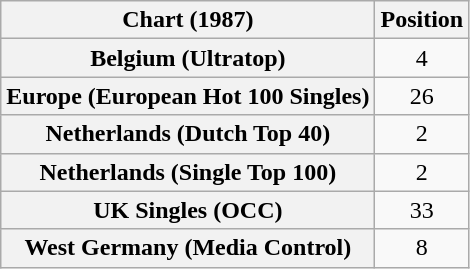<table class="wikitable sortable plainrowheaders">
<tr>
<th>Chart (1987)</th>
<th>Position</th>
</tr>
<tr>
<th scope="row">Belgium (Ultratop)</th>
<td align="center">4</td>
</tr>
<tr>
<th scope="row">Europe (European Hot 100 Singles)</th>
<td align="center">26</td>
</tr>
<tr>
<th scope="row">Netherlands (Dutch Top 40)</th>
<td align="center">2</td>
</tr>
<tr>
<th scope="row">Netherlands (Single Top 100)</th>
<td align="center">2</td>
</tr>
<tr>
<th scope="row">UK Singles (OCC)</th>
<td align="center">33</td>
</tr>
<tr>
<th scope="row">West Germany (Media Control)</th>
<td align="center">8</td>
</tr>
</table>
